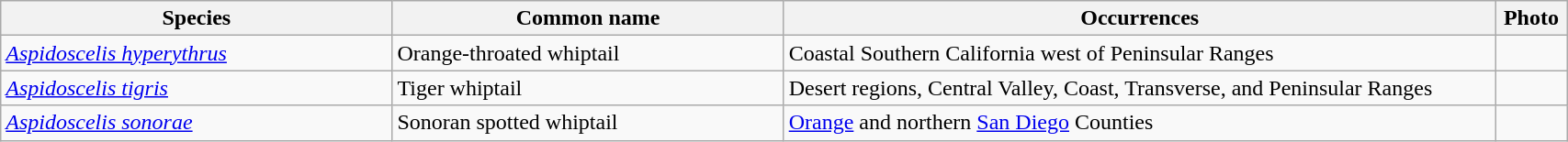<table width=90% class="wikitable">
<tr>
<th width=25%>Species</th>
<th width=25%>Common name</th>
<th>Occurrences</th>
<th>Photo</th>
</tr>
<tr>
<td><em><a href='#'>Aspidoscelis hyperythrus</a></em></td>
<td>Orange-throated whiptail</td>
<td>Coastal Southern California west of Peninsular Ranges</td>
<td></td>
</tr>
<tr>
<td><em><a href='#'>Aspidoscelis tigris</a></em></td>
<td>Tiger whiptail</td>
<td>Desert regions, Central Valley, Coast, Transverse, and Peninsular Ranges</td>
<td></td>
</tr>
<tr>
<td><em><a href='#'>Aspidoscelis sonorae</a></em> </td>
<td>Sonoran spotted whiptail</td>
<td><a href='#'>Orange</a> and northern <a href='#'>San Diego</a> Counties</td>
<td></td>
</tr>
</table>
